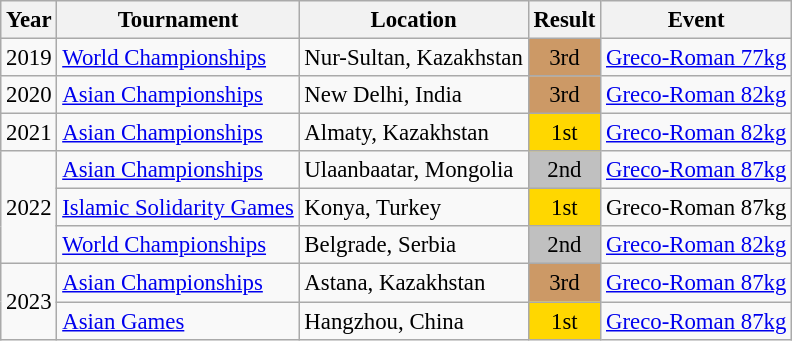<table class="wikitable" style="font-size:95%;">
<tr>
<th>Year</th>
<th>Tournament</th>
<th>Location</th>
<th>Result</th>
<th>Event</th>
</tr>
<tr>
<td>2019</td>
<td><a href='#'>World Championships</a></td>
<td>Nur-Sultan, Kazakhstan</td>
<td align="center" bgcolor="cc9966">3rd</td>
<td><a href='#'>Greco-Roman 77kg</a></td>
</tr>
<tr>
<td>2020</td>
<td><a href='#'>Asian Championships</a></td>
<td>New Delhi, India</td>
<td align="center" bgcolor="cc9966">3rd</td>
<td><a href='#'>Greco-Roman 82kg</a></td>
</tr>
<tr>
<td>2021</td>
<td><a href='#'>Asian Championships</a></td>
<td>Almaty, Kazakhstan</td>
<td align="center" bgcolor="gold">1st</td>
<td><a href='#'>Greco-Roman 82kg</a></td>
</tr>
<tr>
<td rowspan=3>2022</td>
<td><a href='#'>Asian Championships</a></td>
<td>Ulaanbaatar, Mongolia</td>
<td align="center" bgcolor="silver">2nd</td>
<td><a href='#'>Greco-Roman 87kg</a></td>
</tr>
<tr>
<td><a href='#'>Islamic Solidarity Games</a></td>
<td>Konya, Turkey</td>
<td align="center" bgcolor="gold">1st</td>
<td>Greco-Roman 87kg</td>
</tr>
<tr>
<td><a href='#'>World Championships</a></td>
<td>Belgrade, Serbia</td>
<td align="center" bgcolor="silver">2nd</td>
<td><a href='#'>Greco-Roman 82kg</a></td>
</tr>
<tr>
<td rowspan=2>2023</td>
<td><a href='#'>Asian Championships</a></td>
<td>Astana, Kazakhstan</td>
<td align="center" bgcolor="cc9966">3rd</td>
<td><a href='#'>Greco-Roman 87kg</a></td>
</tr>
<tr>
<td><a href='#'>Asian Games</a></td>
<td>Hangzhou, China</td>
<td align="center" bgcolor="gold">1st</td>
<td><a href='#'>Greco-Roman 87kg</a></td>
</tr>
</table>
